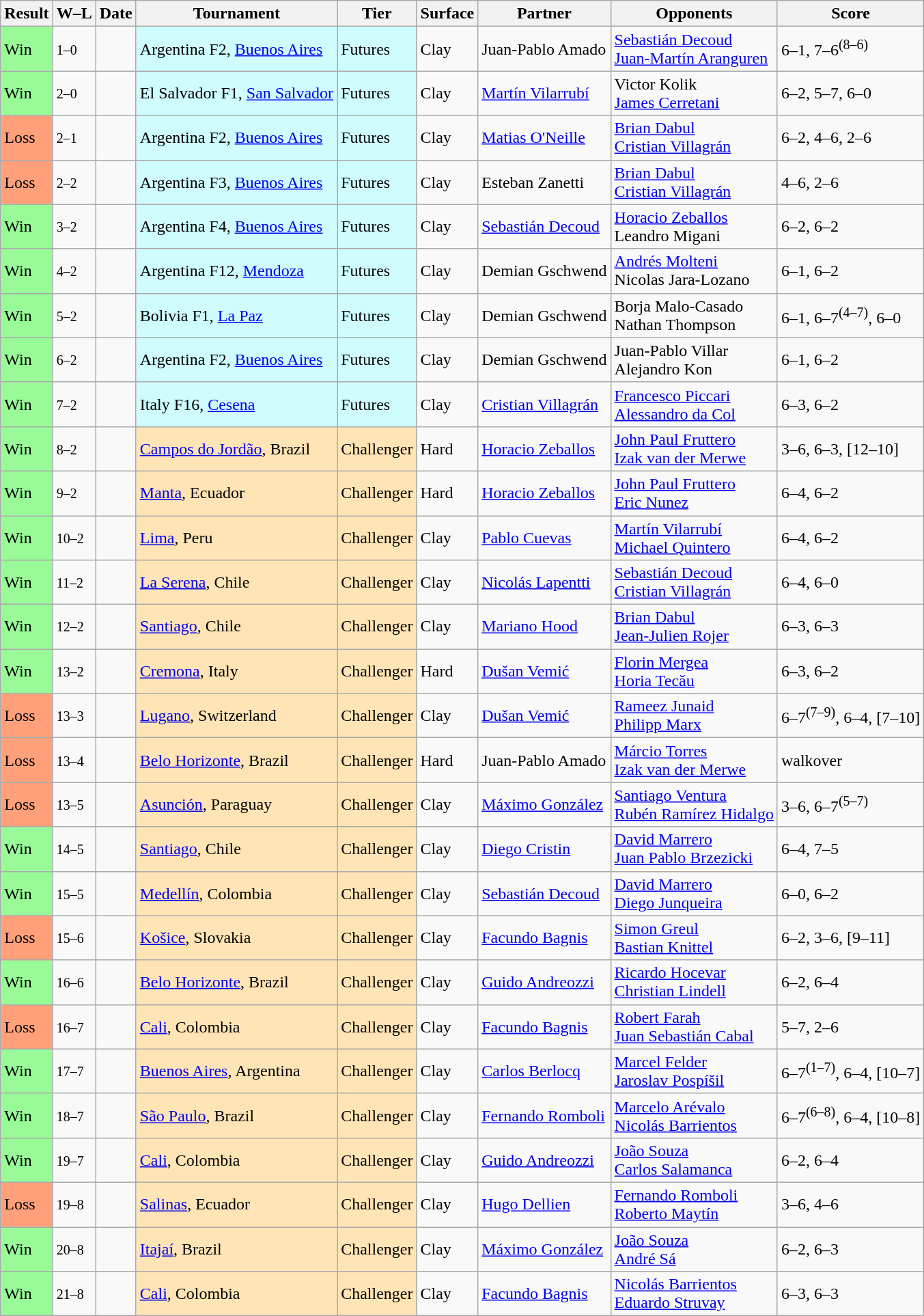<table class="sortable wikitable">
<tr>
<th>Result</th>
<th class="unsortable">W–L</th>
<th>Date</th>
<th>Tournament</th>
<th>Tier</th>
<th>Surface</th>
<th>Partner</th>
<th>Opponents</th>
<th class="unsortable">Score</th>
</tr>
<tr>
<td bgcolor=98FB98>Win</td>
<td><small>1–0</small></td>
<td></td>
<td style="background:#cffcff;">Argentina F2, <a href='#'>Buenos Aires</a></td>
<td style="background:#cffcff;">Futures</td>
<td>Clay</td>
<td> Juan-Pablo Amado</td>
<td> <a href='#'>Sebastián Decoud</a> <br>  <a href='#'>Juan-Martín Aranguren</a></td>
<td>6–1, 7–6<sup>(8–6)</sup></td>
</tr>
<tr>
<td bgcolor=98FB98>Win</td>
<td><small>2–0</small></td>
<td></td>
<td style="background:#cffcff;">El Salvador F1, <a href='#'>San Salvador</a></td>
<td style="background:#cffcff;">Futures</td>
<td>Clay</td>
<td> <a href='#'>Martín Vilarrubí</a></td>
<td> Victor Kolik <br>  <a href='#'>James Cerretani</a></td>
<td>6–2, 5–7, 6–0</td>
</tr>
<tr>
<td bgcolor=FFA07A>Loss</td>
<td><small>2–1</small></td>
<td></td>
<td style="background:#cffcff;">Argentina F2, <a href='#'>Buenos Aires</a></td>
<td style="background:#cffcff;">Futures</td>
<td>Clay</td>
<td> <a href='#'>Matias O'Neille</a></td>
<td> <a href='#'>Brian Dabul</a> <br>  <a href='#'>Cristian Villagrán</a></td>
<td>6–2, 4–6, 2–6</td>
</tr>
<tr>
<td bgcolor=FFA07A>Loss</td>
<td><small>2–2</small></td>
<td></td>
<td style="background:#cffcff;">Argentina F3, <a href='#'>Buenos Aires</a></td>
<td style="background:#cffcff;">Futures</td>
<td>Clay</td>
<td> Esteban Zanetti</td>
<td> <a href='#'>Brian Dabul</a> <br>  <a href='#'>Cristian Villagrán</a></td>
<td>4–6, 2–6</td>
</tr>
<tr>
<td bgcolor=98FB98>Win</td>
<td><small>3–2</small></td>
<td></td>
<td style="background:#cffcff;">Argentina F4, <a href='#'>Buenos Aires</a></td>
<td style="background:#cffcff;">Futures</td>
<td>Clay</td>
<td> <a href='#'>Sebastián Decoud</a></td>
<td> <a href='#'>Horacio Zeballos</a> <br>  Leandro Migani</td>
<td>6–2, 6–2</td>
</tr>
<tr>
<td bgcolor=98FB98>Win</td>
<td><small>4–2</small></td>
<td></td>
<td style="background:#cffcff;">Argentina F12, <a href='#'>Mendoza</a></td>
<td style="background:#cffcff;">Futures</td>
<td>Clay</td>
<td> Demian Gschwend</td>
<td> <a href='#'>Andrés Molteni</a> <br>  Nicolas Jara-Lozano</td>
<td>6–1, 6–2</td>
</tr>
<tr>
<td bgcolor=98FB98>Win</td>
<td><small>5–2</small></td>
<td></td>
<td style="background:#cffcff;">Bolivia F1, <a href='#'>La Paz</a></td>
<td style="background:#cffcff;">Futures</td>
<td>Clay</td>
<td> Demian Gschwend</td>
<td> Borja Malo-Casado <br>  Nathan Thompson</td>
<td>6–1, 6–7<sup>(4–7)</sup>, 6–0</td>
</tr>
<tr>
<td bgcolor=98FB98>Win</td>
<td><small>6–2</small></td>
<td></td>
<td style="background:#cffcff;">Argentina F2, <a href='#'>Buenos Aires</a></td>
<td style="background:#cffcff;">Futures</td>
<td>Clay</td>
<td> Demian Gschwend</td>
<td> Juan-Pablo Villar <br>  Alejandro Kon</td>
<td>6–1, 6–2</td>
</tr>
<tr>
<td bgcolor=98FB98>Win</td>
<td><small>7–2</small></td>
<td></td>
<td style="background:#cffcff;">Italy F16, <a href='#'>Cesena</a></td>
<td style="background:#cffcff;">Futures</td>
<td>Clay</td>
<td> <a href='#'>Cristian Villagrán</a></td>
<td> <a href='#'>Francesco Piccari</a> <br>  <a href='#'>Alessandro da Col</a></td>
<td>6–3, 6–2</td>
</tr>
<tr>
<td bgcolor=98FB98>Win</td>
<td><small>8–2</small></td>
<td></td>
<td style="background:moccasin;"><a href='#'>Campos do Jordão</a>, Brazil</td>
<td style="background:moccasin;">Challenger</td>
<td>Hard</td>
<td> <a href='#'>Horacio Zeballos</a></td>
<td> <a href='#'>John Paul Fruttero</a> <br>  <a href='#'>Izak van der Merwe</a></td>
<td>3–6, 6–3, [12–10]</td>
</tr>
<tr>
<td bgcolor=98FB98>Win</td>
<td><small>9–2</small></td>
<td></td>
<td style="background:moccasin;"><a href='#'>Manta</a>, Ecuador</td>
<td style="background:moccasin;">Challenger</td>
<td>Hard</td>
<td> <a href='#'>Horacio Zeballos</a></td>
<td> <a href='#'>John Paul Fruttero</a> <br>  <a href='#'>Eric Nunez</a></td>
<td>6–4, 6–2</td>
</tr>
<tr>
<td bgcolor=98FB98>Win</td>
<td><small>10–2</small></td>
<td></td>
<td style="background:moccasin;"><a href='#'>Lima</a>, Peru</td>
<td style="background:moccasin;">Challenger</td>
<td>Clay</td>
<td> <a href='#'>Pablo Cuevas</a></td>
<td> <a href='#'>Martín Vilarrubí</a> <br>  <a href='#'>Michael Quintero</a></td>
<td>6–4, 6–2</td>
</tr>
<tr>
<td bgcolor=98FB98>Win</td>
<td><small>11–2</small></td>
<td></td>
<td style="background:moccasin;"><a href='#'>La Serena</a>, Chile</td>
<td style="background:moccasin;">Challenger</td>
<td>Clay</td>
<td> <a href='#'>Nicolás Lapentti</a></td>
<td> <a href='#'>Sebastián Decoud</a> <br>  <a href='#'>Cristian Villagrán</a></td>
<td>6–4, 6–0</td>
</tr>
<tr>
<td bgcolor=98FB98>Win</td>
<td><small>12–2</small></td>
<td></td>
<td style="background:moccasin;"><a href='#'>Santiago</a>, Chile</td>
<td style="background:moccasin;">Challenger</td>
<td>Clay</td>
<td> <a href='#'>Mariano Hood</a></td>
<td> <a href='#'>Brian Dabul</a> <br>  <a href='#'>Jean-Julien Rojer</a></td>
<td>6–3, 6–3</td>
</tr>
<tr>
<td bgcolor=98FB98>Win</td>
<td><small>13–2</small></td>
<td></td>
<td style="background:moccasin;"><a href='#'>Cremona</a>, Italy</td>
<td style="background:moccasin;">Challenger</td>
<td>Hard</td>
<td> <a href='#'>Dušan Vemić</a></td>
<td> <a href='#'>Florin Mergea</a> <br>  <a href='#'>Horia Tecău</a></td>
<td>6–3, 6–2</td>
</tr>
<tr>
<td bgcolor=FFA07A>Loss</td>
<td><small>13–3</small></td>
<td></td>
<td style="background:moccasin;"><a href='#'>Lugano</a>, Switzerland</td>
<td style="background:moccasin;">Challenger</td>
<td>Clay</td>
<td> <a href='#'>Dušan Vemić</a></td>
<td> <a href='#'>Rameez Junaid</a> <br>  <a href='#'>Philipp Marx</a></td>
<td>6–7<sup>(7–9)</sup>, 6–4, [7–10]</td>
</tr>
<tr>
<td bgcolor=FFA07A>Loss</td>
<td><small>13–4</small></td>
<td></td>
<td style="background:moccasin;"><a href='#'>Belo Horizonte</a>, Brazil</td>
<td style="background:moccasin;">Challenger</td>
<td>Hard</td>
<td> Juan-Pablo Amado</td>
<td> <a href='#'>Márcio Torres</a> <br>  <a href='#'>Izak van der Merwe</a></td>
<td>walkover</td>
</tr>
<tr>
<td bgcolor=FFA07A>Loss</td>
<td><small>13–5</small></td>
<td></td>
<td style="background:moccasin;"><a href='#'>Asunción</a>, Paraguay</td>
<td style="background:moccasin;">Challenger</td>
<td>Clay</td>
<td> <a href='#'>Máximo González</a></td>
<td> <a href='#'>Santiago Ventura</a> <br>  <a href='#'>Rubén Ramírez Hidalgo</a></td>
<td>3–6, 6–7<sup>(5–7)</sup></td>
</tr>
<tr>
<td bgcolor=98FB98>Win</td>
<td><small>14–5</small></td>
<td></td>
<td style="background:moccasin;"><a href='#'>Santiago</a>, Chile</td>
<td style="background:moccasin;">Challenger</td>
<td>Clay</td>
<td> <a href='#'>Diego Cristin</a></td>
<td> <a href='#'>David Marrero</a> <br>  <a href='#'>Juan Pablo Brzezicki</a></td>
<td>6–4, 7–5</td>
</tr>
<tr>
<td bgcolor=98FB98>Win</td>
<td><small>15–5</small></td>
<td></td>
<td style="background:moccasin;"><a href='#'>Medellín</a>, Colombia</td>
<td style="background:moccasin;">Challenger</td>
<td>Clay</td>
<td> <a href='#'>Sebastián Decoud</a></td>
<td> <a href='#'>David Marrero</a> <br>  <a href='#'>Diego Junqueira</a></td>
<td>6–0, 6–2</td>
</tr>
<tr>
<td bgcolor=FFA07A>Loss</td>
<td><small>15–6</small></td>
<td></td>
<td style="background:moccasin;"><a href='#'>Košice</a>, Slovakia</td>
<td style="background:moccasin;">Challenger</td>
<td>Clay</td>
<td> <a href='#'>Facundo Bagnis</a></td>
<td> <a href='#'>Simon Greul</a> <br>  <a href='#'>Bastian Knittel</a></td>
<td>6–2, 3–6, [9–11]</td>
</tr>
<tr>
<td bgcolor=98FB98>Win</td>
<td><small>16–6</small></td>
<td></td>
<td style="background:moccasin;"><a href='#'>Belo Horizonte</a>, Brazil</td>
<td style="background:moccasin;">Challenger</td>
<td>Clay</td>
<td> <a href='#'>Guido Andreozzi</a></td>
<td> <a href='#'>Ricardo Hocevar</a> <br>  <a href='#'>Christian Lindell</a></td>
<td>6–2, 6–4</td>
</tr>
<tr>
<td bgcolor=FFA07A>Loss</td>
<td><small>16–7</small></td>
<td></td>
<td style="background:moccasin;"><a href='#'>Cali</a>, Colombia</td>
<td style="background:moccasin;">Challenger</td>
<td>Clay</td>
<td> <a href='#'>Facundo Bagnis</a></td>
<td> <a href='#'>Robert Farah</a> <br>  <a href='#'>Juan Sebastián Cabal</a></td>
<td>5–7, 2–6</td>
</tr>
<tr>
<td bgcolor=98FB98>Win</td>
<td><small>17–7</small></td>
<td></td>
<td style="background:moccasin;"><a href='#'>Buenos Aires</a>, Argentina</td>
<td style="background:moccasin;">Challenger</td>
<td>Clay</td>
<td> <a href='#'>Carlos Berlocq</a></td>
<td> <a href='#'>Marcel Felder</a> <br>  <a href='#'>Jaroslav Pospíšil</a></td>
<td>6–7<sup>(1–7)</sup>, 6–4, [10–7]</td>
</tr>
<tr>
<td bgcolor=98FB98>Win</td>
<td><small>18–7</small></td>
<td></td>
<td style="background:moccasin;"><a href='#'>São Paulo</a>, Brazil</td>
<td style="background:moccasin;">Challenger</td>
<td>Clay</td>
<td> <a href='#'>Fernando Romboli</a></td>
<td> <a href='#'>Marcelo Arévalo</a> <br>  <a href='#'>Nicolás Barrientos</a></td>
<td>6–7<sup>(6–8)</sup>, 6–4, [10–8]</td>
</tr>
<tr>
<td bgcolor=98FB98>Win</td>
<td><small>19–7</small></td>
<td></td>
<td style="background:moccasin;"><a href='#'>Cali</a>, Colombia</td>
<td style="background:moccasin;">Challenger</td>
<td>Clay</td>
<td> <a href='#'>Guido Andreozzi</a></td>
<td> <a href='#'>João Souza</a> <br>  <a href='#'>Carlos Salamanca</a></td>
<td>6–2, 6–4</td>
</tr>
<tr>
<td bgcolor=FFA07A>Loss</td>
<td><small>19–8</small></td>
<td></td>
<td style="background:moccasin;"><a href='#'>Salinas</a>, Ecuador</td>
<td style="background:moccasin;">Challenger</td>
<td>Clay</td>
<td> <a href='#'>Hugo Dellien</a></td>
<td> <a href='#'>Fernando Romboli</a> <br>  <a href='#'>Roberto Maytín</a></td>
<td>3–6, 4–6</td>
</tr>
<tr>
<td bgcolor=98FB98>Win</td>
<td><small>20–8</small></td>
<td></td>
<td style="background:moccasin;"><a href='#'>Itajaí</a>, Brazil</td>
<td style="background:moccasin;">Challenger</td>
<td>Clay</td>
<td> <a href='#'>Máximo González</a></td>
<td> <a href='#'>João Souza</a> <br>  <a href='#'>André Sá</a></td>
<td>6–2, 6–3</td>
</tr>
<tr>
<td bgcolor=98FB98>Win</td>
<td><small>21–8</small></td>
<td></td>
<td style="background:moccasin;"><a href='#'>Cali</a>, Colombia</td>
<td style="background:moccasin;">Challenger</td>
<td>Clay</td>
<td> <a href='#'>Facundo Bagnis</a></td>
<td> <a href='#'>Nicolás Barrientos</a> <br>  <a href='#'>Eduardo Struvay</a></td>
<td>6–3, 6–3</td>
</tr>
</table>
